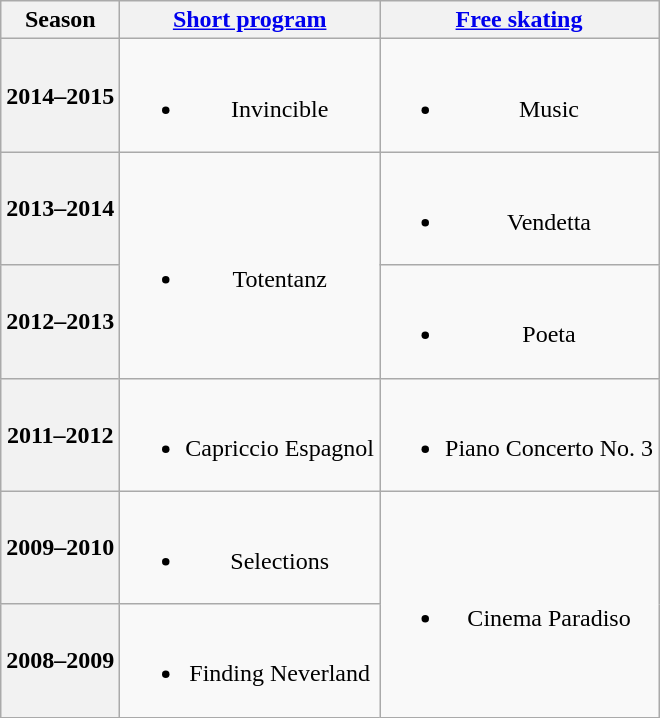<table class=wikitable style=text-align:center>
<tr>
<th>Season</th>
<th><a href='#'>Short program</a></th>
<th><a href='#'>Free skating</a></th>
</tr>
<tr>
<th>2014–2015 <br> </th>
<td><br><ul><li>Invincible</li></ul></td>
<td><br><ul><li>Music <br></li></ul></td>
</tr>
<tr>
<th>2013–2014 <br> </th>
<td rowspan=2><br><ul><li>Totentanz <br></li></ul></td>
<td><br><ul><li>Vendetta <br></li></ul></td>
</tr>
<tr>
<th>2012–2013 <br> </th>
<td><br><ul><li>Poeta <br></li></ul></td>
</tr>
<tr>
<th>2011–2012 <br> </th>
<td><br><ul><li>Capriccio Espagnol <br></li></ul></td>
<td><br><ul><li>Piano Concerto No. 3 <br></li></ul></td>
</tr>
<tr>
<th>2009–2010 <br> </th>
<td><br><ul><li>Selections <br></li></ul></td>
<td rowspan=2><br><ul><li>Cinema Paradiso <br></li></ul></td>
</tr>
<tr>
<th>2008–2009 <br> </th>
<td><br><ul><li>Finding Neverland <br></li></ul></td>
</tr>
</table>
